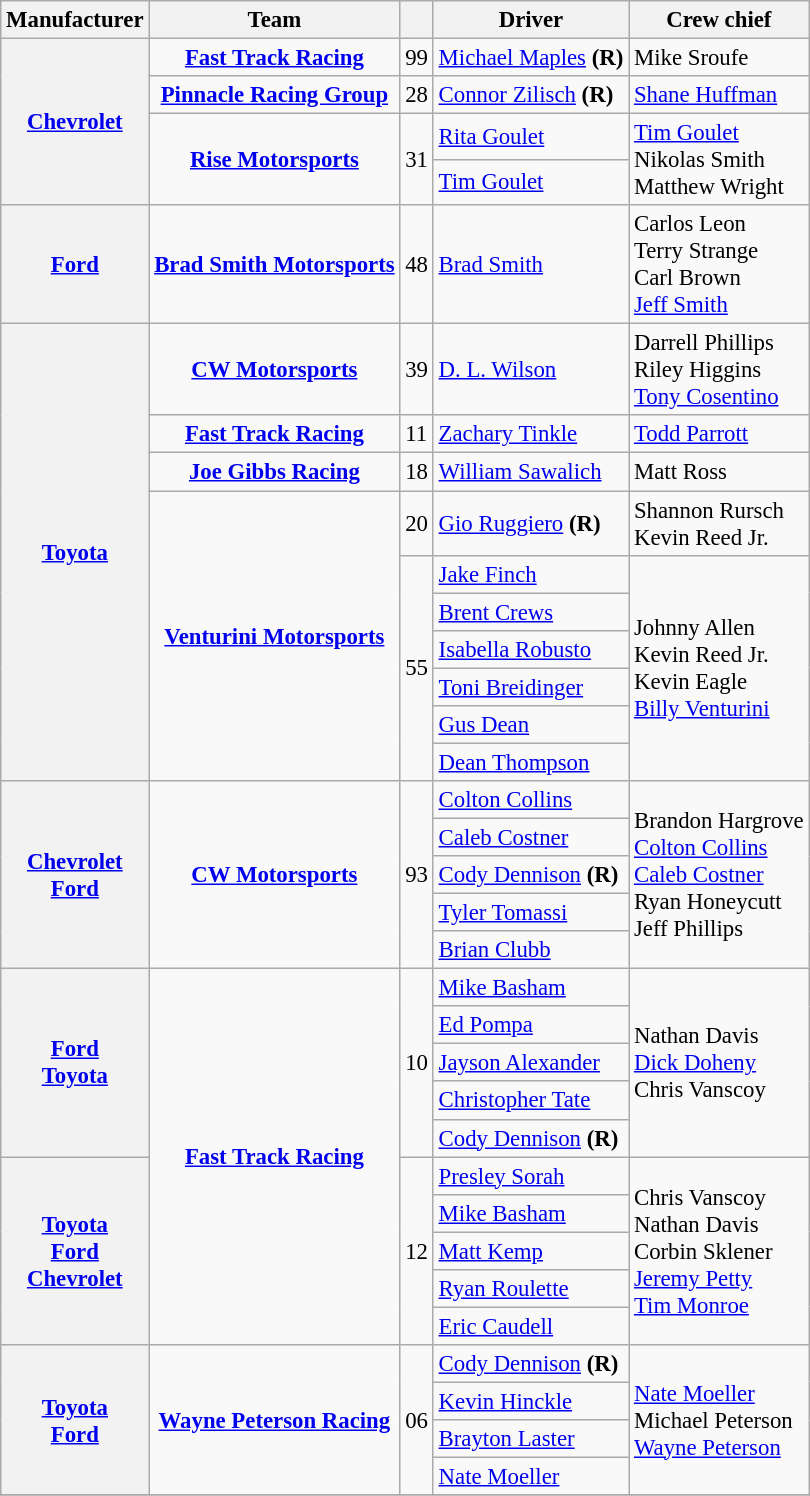<table class="wikitable" style="font-size: 95%;">
<tr>
<th>Manufacturer</th>
<th>Team</th>
<th></th>
<th>Driver</th>
<th>Crew chief</th>
</tr>
<tr>
<th rowspan="4"><a href='#'>Chevrolet</a></th>
<td style="text-align:center;"><strong><a href='#'>Fast Track Racing</a></strong></td>
<td>99</td>
<td><a href='#'>Michael Maples</a> <strong>(R)</strong></td>
<td>Mike Sroufe</td>
</tr>
<tr>
<td style="text-align:center;"><strong><a href='#'>Pinnacle Racing Group</a></strong></td>
<td>28</td>
<td><a href='#'>Connor Zilisch</a> <strong>(R)</strong></td>
<td><a href='#'>Shane Huffman</a></td>
</tr>
<tr>
<td rowspan=2 style="text-align:center;"><strong><a href='#'>Rise Motorsports</a></strong></td>
<td rowspan=2>31</td>
<td><a href='#'>Rita Goulet</a> <small></small></td>
<td rowspan=2><a href='#'>Tim Goulet</a> <small></small> <br> Nikolas Smith <small></small> <br> Matthew Wright <small></small></td>
</tr>
<tr>
<td><a href='#'>Tim Goulet</a> <small></small></td>
</tr>
<tr>
<th><a href='#'>Ford</a></th>
<td style="text-align:center;"><strong><a href='#'>Brad Smith Motorsports</a></strong></td>
<td>48</td>
<td><a href='#'>Brad Smith</a></td>
<td>Carlos Leon <small></small> <br> Terry Strange <small></small> <br> Carl Brown <small></small> <br> <a href='#'>Jeff Smith</a> <small></small></td>
</tr>
<tr>
<th rowspan=10><a href='#'>Toyota</a></th>
<td style="text-align:center;"><a href='#'><strong>CW Motorsports</strong></a></td>
<td>39</td>
<td><a href='#'>D. L. Wilson</a></td>
<td>Darrell Phillips <small></small> <br> Riley Higgins <small></small> <br> <a href='#'>Tony Cosentino</a> <small></small></td>
</tr>
<tr>
<td style="text-align:center;"><strong><a href='#'>Fast Track Racing</a></strong></td>
<td>11</td>
<td><a href='#'>Zachary Tinkle</a></td>
<td><a href='#'>Todd Parrott</a></td>
</tr>
<tr>
<td style="text-align:center;"><strong><a href='#'>Joe Gibbs Racing</a></strong></td>
<td>18</td>
<td><a href='#'>William Sawalich</a></td>
<td>Matt Ross</td>
</tr>
<tr>
<td style="text-align:center;" rowspan=7><strong><a href='#'>Venturini Motorsports</a></strong></td>
<td>20</td>
<td><a href='#'>Gio Ruggiero</a> <strong>(R)</strong></td>
<td>Shannon Rursch <small></small> <br> Kevin Reed Jr. <small></small></td>
</tr>
<tr>
<td rowspan=6>55</td>
<td><a href='#'>Jake Finch</a> <small></small></td>
<td rowspan=6>Johnny Allen <small></small> <br> Kevin Reed Jr. <small></small> <br> Kevin Eagle <small></small> <br> <a href='#'>Billy Venturini</a> <small></small></td>
</tr>
<tr>
<td><a href='#'>Brent Crews</a> <small></small></td>
</tr>
<tr>
<td><a href='#'>Isabella Robusto</a> <small></small></td>
</tr>
<tr>
<td><a href='#'>Toni Breidinger</a> <small></small></td>
</tr>
<tr>
<td><a href='#'>Gus Dean</a> <small></small></td>
</tr>
<tr>
<td><a href='#'>Dean Thompson</a> <small></small></td>
</tr>
<tr>
<th rowspan=5><a href='#'>Chevrolet</a> <small></small> <br> <a href='#'>Ford</a> <small></small></th>
<td rowspan=5 style="text-align:center;"><a href='#'><strong>CW Motorsports</strong></a></td>
<td rowspan=5>93</td>
<td><a href='#'>Colton Collins</a> <small></small></td>
<td rowspan=5>Brandon Hargrove <small></small> <br> <a href='#'>Colton Collins</a> <small></small> <br> <a href='#'>Caleb Costner</a> <small></small> <br> Ryan Honeycutt <small></small> <br> Jeff Phillips <small></small></td>
</tr>
<tr>
<td><a href='#'>Caleb Costner</a> <small></small></td>
</tr>
<tr>
<td><a href='#'>Cody Dennison</a> <strong>(R)</strong> <small></small></td>
</tr>
<tr>
<td><a href='#'>Tyler Tomassi</a> <small></small></td>
</tr>
<tr>
<td><a href='#'>Brian Clubb</a> <small></small></td>
</tr>
<tr>
<th rowspan=5><a href='#'>Ford</a> <small></small> <br> <a href='#'>Toyota</a> <small></small></th>
<td rowspan=10 style="text-align:center;"><strong><a href='#'>Fast Track Racing</a></strong></td>
<td rowspan=5>10</td>
<td><a href='#'>Mike Basham</a> <small></small></td>
<td rowspan=5>Nathan Davis <small></small> <br> <a href='#'>Dick Doheny</a> <small></small> <br> Chris Vanscoy <small></small></td>
</tr>
<tr>
<td><a href='#'>Ed Pompa</a> <small></small></td>
</tr>
<tr>
<td><a href='#'>Jayson Alexander</a> <small></small></td>
</tr>
<tr>
<td><a href='#'>Christopher Tate</a> <small></small></td>
</tr>
<tr>
<td><a href='#'>Cody Dennison</a> <strong>(R)</strong> <small></small></td>
</tr>
<tr>
<th rowspan=5><a href='#'>Toyota</a> <small></small> <br> <a href='#'>Ford</a> <small></small> <br> <a href='#'>Chevrolet</a> <small></small></th>
<td rowspan=5>12</td>
<td><a href='#'>Presley Sorah</a> <small></small> </td>
<td rowspan=5>Chris Vanscoy <small></small> <br> Nathan Davis <small></small> <br> Corbin Sklener <small></small> <br> <a href='#'>Jeremy Petty</a> <small></small> <br> <a href='#'>Tim Monroe</a> <small></small></td>
</tr>
<tr>
<td><a href='#'>Mike Basham</a> <small></small></td>
</tr>
<tr>
<td><a href='#'>Matt Kemp</a> <small></small> </td>
</tr>
<tr>
<td><a href='#'>Ryan Roulette</a> <small></small></td>
</tr>
<tr>
<td><a href='#'>Eric Caudell</a> <small></small></td>
</tr>
<tr>
<th rowspan=4><a href='#'>Toyota</a> <small></small> <br> <a href='#'>Ford</a> <small></small></th>
<td rowspan=4 style="text-align:center;"><strong><a href='#'>Wayne Peterson Racing</a></strong></td>
<td rowspan=4>06</td>
<td><a href='#'>Cody Dennison</a> <strong>(R)</strong> <small></small></td>
<td rowspan=4><a href='#'>Nate Moeller</a> <small></small> <br> Michael Peterson <small></small> <br> <a href='#'>Wayne Peterson</a> <small></small></td>
</tr>
<tr>
<td><a href='#'>Kevin Hinckle</a> <small></small></td>
</tr>
<tr>
<td><a href='#'>Brayton Laster</a> <small></small></td>
</tr>
<tr>
<td><a href='#'>Nate Moeller</a> <small></small></td>
</tr>
<tr>
</tr>
</table>
